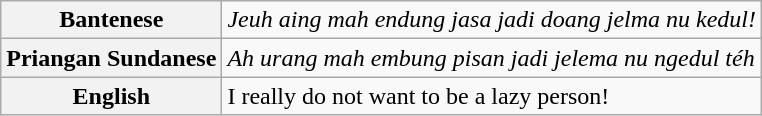<table class="wikitable">
<tr style="vertical-align: top;">
<th scope="row">Bantenese</th>
<td><em>Jeuh aing mah endung jasa jadi doang jelma nu kedul!</em></td>
</tr>
<tr style="vertical-align: top;">
<th scope="row">Priangan Sundanese</th>
<td><em>Ah urang mah embung pisan jadi jelema nu ngedul téh</em></td>
</tr>
<tr style="vertical-align: top;">
<th scope="row">English</th>
<td>I really do not want to be a lazy person!</td>
</tr>
</table>
